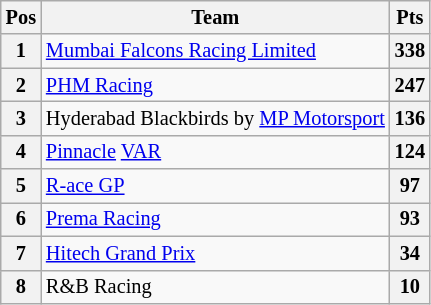<table class="wikitable" style="font-size:85%">
<tr>
<th valign="middle">Pos</th>
<th valign="middle">Team</th>
<th>Pts</th>
</tr>
<tr>
<th>1</th>
<td> <a href='#'>Mumbai Falcons Racing Limited</a></td>
<th>338</th>
</tr>
<tr>
<th>2</th>
<td> <a href='#'>PHM Racing</a></td>
<th>247</th>
</tr>
<tr>
<th>3</th>
<td align="left"> Hyderabad Blackbirds by <a href='#'>MP Motorsport</a></td>
<th>136</th>
</tr>
<tr>
<th>4</th>
<td> <a href='#'>Pinnacle</a> <a href='#'>VAR</a></td>
<th>124</th>
</tr>
<tr>
<th>5</th>
<td> <a href='#'>R-ace GP</a></td>
<th>97</th>
</tr>
<tr>
<th>6</th>
<td> <a href='#'>Prema Racing</a></td>
<th>93</th>
</tr>
<tr>
<th>7</th>
<td align="left"> <a href='#'>Hitech Grand Prix</a></td>
<th>34</th>
</tr>
<tr>
<th>8</th>
<td> R&B Racing</td>
<th>10</th>
</tr>
</table>
